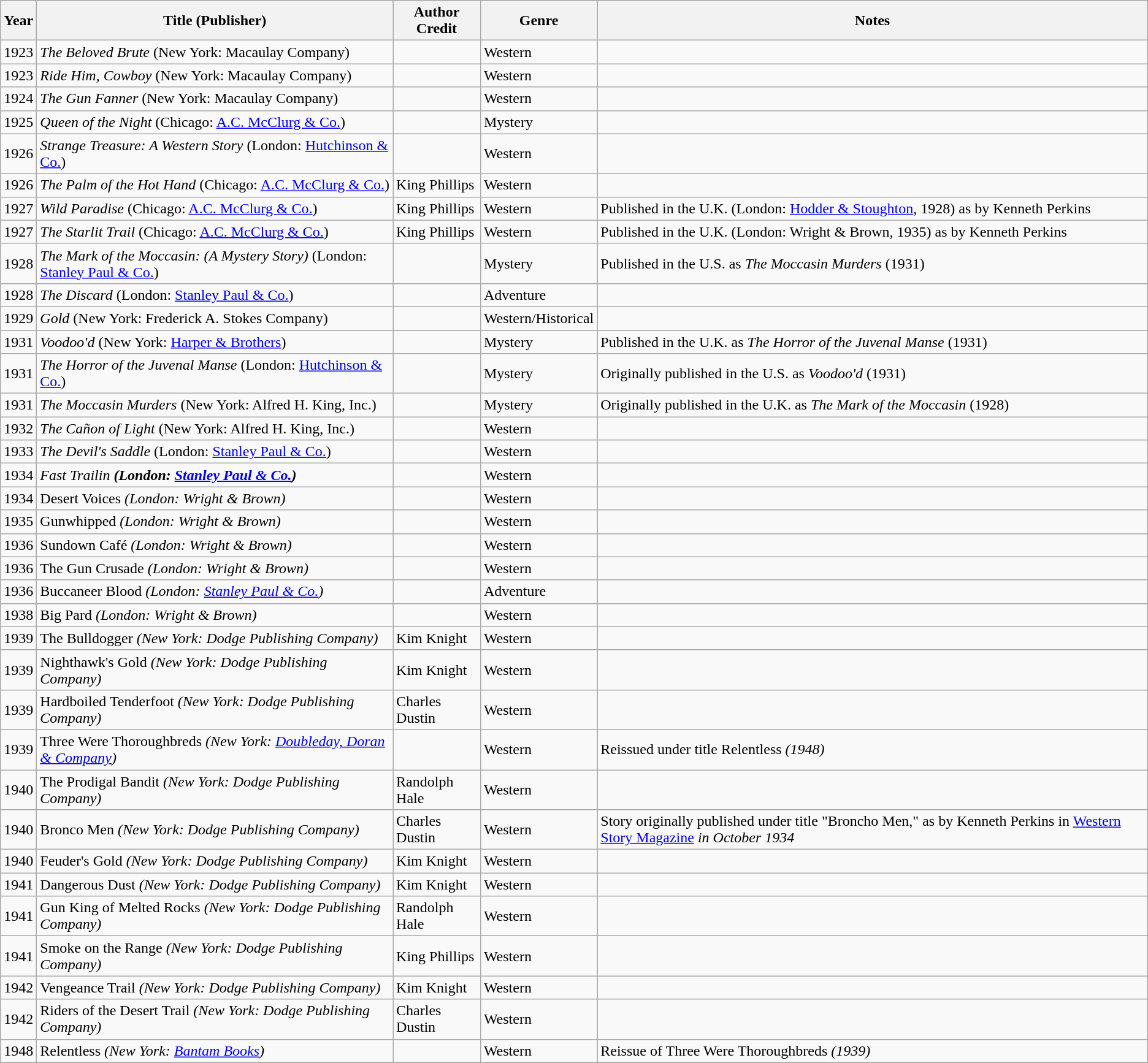<table class="wikitable sortable">
<tr>
<th>Year</th>
<th>Title (Publisher)</th>
<th>Author Credit</th>
<th>Genre</th>
<th>Notes</th>
</tr>
<tr>
<td>1923</td>
<td><em>The Beloved Brute</em> (New York: Macaulay Company)</td>
<td></td>
<td>Western</td>
<td></td>
</tr>
<tr>
<td>1923</td>
<td><em>Ride Him, Cowboy</em> (New York: Macaulay Company)</td>
<td></td>
<td>Western</td>
<td></td>
</tr>
<tr>
<td>1924</td>
<td><em>The Gun Fanner</em> (New York: Macaulay Company)</td>
<td></td>
<td>Western</td>
<td></td>
</tr>
<tr>
<td>1925</td>
<td><em>Queen of the Night</em> (Chicago: <a href='#'>A.C. McClurg & Co.</a>)</td>
<td></td>
<td>Mystery</td>
<td></td>
</tr>
<tr>
<td>1926</td>
<td><em>Strange Treasure: A Western Story</em> (London: <a href='#'>Hutchinson & Co.</a>)</td>
<td></td>
<td>Western</td>
<td></td>
</tr>
<tr>
<td>1926</td>
<td><em>The Palm of the Hot Hand</em> (Chicago: <a href='#'>A.C. McClurg & Co.</a>)</td>
<td>King Phillips</td>
<td>Western</td>
<td></td>
</tr>
<tr>
<td>1927</td>
<td><em>Wild Paradise</em> (Chicago: <a href='#'>A.C. McClurg & Co.</a>)</td>
<td>King Phillips</td>
<td>Western</td>
<td>Published in the U.K. (London: <a href='#'>Hodder & Stoughton</a>, 1928) as by Kenneth Perkins</td>
</tr>
<tr>
<td>1927</td>
<td><em>The Starlit Trail</em> (Chicago: <a href='#'>A.C. McClurg & Co.</a>)</td>
<td>King Phillips</td>
<td>Western</td>
<td>Published in the U.K. (London: Wright & Brown, 1935) as by Kenneth Perkins</td>
</tr>
<tr>
<td>1928</td>
<td><em>The Mark of the Moccasin: (A Mystery Story)</em> (London: <a href='#'>Stanley Paul & Co.</a>)</td>
<td></td>
<td>Mystery</td>
<td>Published in the U.S. as <em>The Moccasin Murders</em> (1931)</td>
</tr>
<tr>
<td>1928</td>
<td><em>The Discard</em> (London: <a href='#'>Stanley Paul & Co.</a>)</td>
<td></td>
<td>Adventure</td>
<td></td>
</tr>
<tr>
<td>1929</td>
<td><em>Gold</em> (New York: Frederick A. Stokes Company)</td>
<td></td>
<td>Western/Historical</td>
<td></td>
</tr>
<tr>
<td>1931</td>
<td><em>Voodoo'd</em> (New York: <a href='#'>Harper & Brothers</a>)</td>
<td></td>
<td>Mystery</td>
<td>Published in the U.K. as <em>The Horror of the Juvenal Manse</em> (1931)</td>
</tr>
<tr>
<td>1931</td>
<td><em>The Horror of the Juvenal Manse</em> (London: <a href='#'>Hutchinson & Co.</a>)</td>
<td></td>
<td>Mystery</td>
<td>Originally published in the U.S. as <em>Voodoo'd</em> (1931)</td>
</tr>
<tr>
<td>1931</td>
<td><em>The Moccasin Murders</em> (New York: Alfred H. King, Inc.)</td>
<td></td>
<td>Mystery</td>
<td>Originally published in the U.K. as <em>The Mark of the Moccasin</em> (1928)</td>
</tr>
<tr>
<td>1932</td>
<td><em>The Cañon of Light</em> (New York: Alfred H. King, Inc.)</td>
<td></td>
<td>Western</td>
<td></td>
</tr>
<tr>
<td>1933</td>
<td><em>The Devil's Saddle</em> (London: <a href='#'>Stanley Paul & Co.</a>)</td>
<td></td>
<td>Western</td>
<td></td>
</tr>
<tr>
<td>1934</td>
<td><em>Fast Trailin<strong> (London: <a href='#'>Stanley Paul & Co.</a>)</td>
<td></td>
<td>Western</td>
<td></td>
</tr>
<tr>
<td>1934</td>
<td></em>Desert Voices<em> (London: Wright & Brown)</td>
<td></td>
<td>Western</td>
<td></td>
</tr>
<tr>
<td>1935</td>
<td></em>Gunwhipped<em> (London: Wright & Brown)</td>
<td></td>
<td>Western</td>
<td></td>
</tr>
<tr>
<td>1936</td>
<td></em>Sundown Café<em> (London: Wright & Brown)</td>
<td></td>
<td>Western</td>
<td></td>
</tr>
<tr>
<td>1936</td>
<td></em>The Gun Crusade<em> (London: Wright & Brown)</td>
<td></td>
<td>Western</td>
<td></td>
</tr>
<tr>
<td>1936</td>
<td></em>Buccaneer Blood<em> (London: <a href='#'>Stanley Paul & Co.</a>)</td>
<td></td>
<td>Adventure</td>
<td></td>
</tr>
<tr>
<td>1938</td>
<td></em>Big Pard<em> (London: Wright & Brown)</td>
<td></td>
<td>Western</td>
<td></td>
</tr>
<tr>
<td>1939</td>
<td></em>The Bulldogger<em> (New York: Dodge Publishing Company)</td>
<td>Kim Knight</td>
<td>Western</td>
<td></td>
</tr>
<tr>
<td>1939</td>
<td></em>Nighthawk's Gold<em> (New York: Dodge Publishing Company)</td>
<td>Kim Knight</td>
<td>Western</td>
<td></td>
</tr>
<tr>
<td>1939</td>
<td></em>Hardboiled Tenderfoot<em> (New York: Dodge Publishing Company)</td>
<td>Charles Dustin</td>
<td>Western</td>
<td></td>
</tr>
<tr>
<td>1939</td>
<td></em>Three Were Thoroughbreds<em> (New York: <a href='#'>Doubleday, Doran & Company</a>)</td>
<td></td>
<td>Western</td>
<td>Reissued under title </em>Relentless<em> (1948)</td>
</tr>
<tr>
<td>1940</td>
<td></em>The Prodigal Bandit<em> (New York: Dodge Publishing Company)</td>
<td>Randolph Hale</td>
<td>Western</td>
<td></td>
</tr>
<tr>
<td>1940</td>
<td></em>Bronco Men<em> (New York: Dodge Publishing Company)</td>
<td>Charles Dustin</td>
<td>Western</td>
<td>Story originally published under title "Broncho Men," as by Kenneth Perkins in </em><a href='#'>Western Story Magazine</a><em> in October 1934</td>
</tr>
<tr>
<td>1940</td>
<td></em>Feuder's Gold<em> (New York: Dodge Publishing Company)</td>
<td>Kim Knight</td>
<td>Western</td>
<td></td>
</tr>
<tr>
<td>1941</td>
<td></em>Dangerous Dust<em> (New York: Dodge Publishing Company)</td>
<td>Kim Knight</td>
<td>Western</td>
<td></td>
</tr>
<tr>
<td>1941</td>
<td></em>Gun King of Melted Rocks<em> (New York: Dodge Publishing Company)</td>
<td>Randolph Hale</td>
<td>Western</td>
<td></td>
</tr>
<tr>
<td>1941</td>
<td></em>Smoke on the Range<em> (New York: Dodge Publishing Company)</td>
<td>King Phillips</td>
<td>Western</td>
<td></td>
</tr>
<tr>
<td>1942</td>
<td></em>Vengeance Trail<em> (New York: Dodge Publishing Company)</td>
<td>Kim Knight</td>
<td>Western</td>
<td></td>
</tr>
<tr>
<td>1942</td>
<td></em>Riders of the Desert Trail<em> (New York: Dodge Publishing Company)</td>
<td>Charles Dustin</td>
<td>Western</td>
<td></td>
</tr>
<tr>
<td>1948</td>
<td></em>Relentless<em> (New York: <a href='#'>Bantam Books</a>)</td>
<td></td>
<td>Western</td>
<td>Reissue of </em>Three Were Thoroughbreds<em> (1939)</td>
</tr>
<tr>
</tr>
</table>
